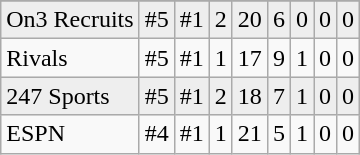<table class="wikitable">
<tr>
</tr>
<tr style="background:#eeeeee;">
<td>On3 Recruits </td>
<td>#5</td>
<td>#1</td>
<td>2</td>
<td>20</td>
<td>6</td>
<td>0</td>
<td>0</td>
<td>0</td>
</tr>
<tr>
<td>Rivals</td>
<td>#5</td>
<td>#1</td>
<td>1</td>
<td>17</td>
<td>9</td>
<td>1</td>
<td>0</td>
<td>0</td>
</tr>
<tr style="background:#eeeeee;">
<td>247 Sports</td>
<td>#5</td>
<td>#1</td>
<td>2</td>
<td>18</td>
<td>7</td>
<td>1</td>
<td>0</td>
<td>0</td>
</tr>
<tr>
<td>ESPN</td>
<td>#4</td>
<td>#1</td>
<td>1</td>
<td>21</td>
<td>5</td>
<td>1</td>
<td>0</td>
<td>0</td>
</tr>
</table>
